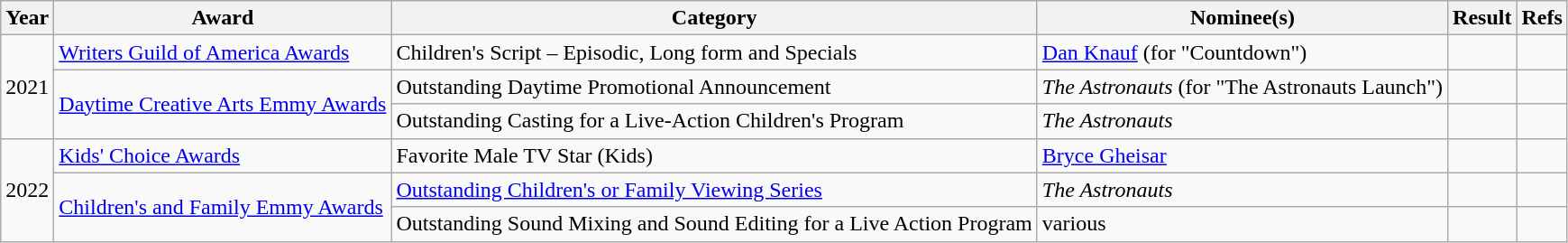<table class="wikitable">
<tr>
<th>Year</th>
<th>Award</th>
<th>Category</th>
<th>Nominee(s)</th>
<th>Result</th>
<th>Refs</th>
</tr>
<tr>
<td rowspan="3">2021</td>
<td><a href='#'>Writers Guild of America Awards</a></td>
<td>Children's Script – Episodic, Long form and Specials</td>
<td><a href='#'>Dan Knauf</a> (for "Countdown")</td>
<td></td>
<td style="text-align:center;"></td>
</tr>
<tr>
<td rowspan="2"><a href='#'>Daytime Creative Arts Emmy Awards</a></td>
<td>Outstanding Daytime Promotional Announcement</td>
<td><em>The Astronauts</em> (for "The Astronauts Launch")</td>
<td></td>
<td style="text-align:center;"></td>
</tr>
<tr>
<td>Outstanding Casting for a Live-Action Children's Program</td>
<td><em>The Astronauts</em></td>
<td></td>
<td style="text-align:center;"></td>
</tr>
<tr>
<td rowspan="3">2022</td>
<td><a href='#'>Kids' Choice Awards</a></td>
<td>Favorite Male TV Star (Kids)</td>
<td><a href='#'>Bryce Gheisar</a></td>
<td></td>
<td style="text-align:center;"></td>
</tr>
<tr>
<td rowspan="2"><a href='#'>Children's and Family Emmy Awards</a></td>
<td><a href='#'>Outstanding Children's or Family Viewing Series</a></td>
<td><em>The Astronauts</em></td>
<td></td>
<td style="text-align:center;"></td>
</tr>
<tr>
<td>Outstanding Sound Mixing and Sound Editing for a Live Action Program</td>
<td>various</td>
<td></td>
<td style="text-align:center;"></td>
</tr>
</table>
